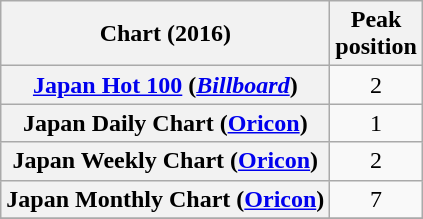<table class="wikitable sortable plainrowheaders" style="text-align:center">
<tr>
<th scope="col">Chart (2016)</th>
<th scope="col">Peak<br>position</th>
</tr>
<tr>
<th scope="row"><a href='#'>Japan Hot 100</a> (<em><a href='#'>Billboard</a></em>)</th>
<td>2</td>
</tr>
<tr>
<th scope="row">Japan Daily Chart (<a href='#'>Oricon</a>)</th>
<td>1</td>
</tr>
<tr>
<th scope="row">Japan Weekly Chart (<a href='#'>Oricon</a>)</th>
<td>2</td>
</tr>
<tr>
<th scope="row">Japan Monthly Chart (<a href='#'>Oricon</a>)</th>
<td>7</td>
</tr>
<tr>
</tr>
</table>
